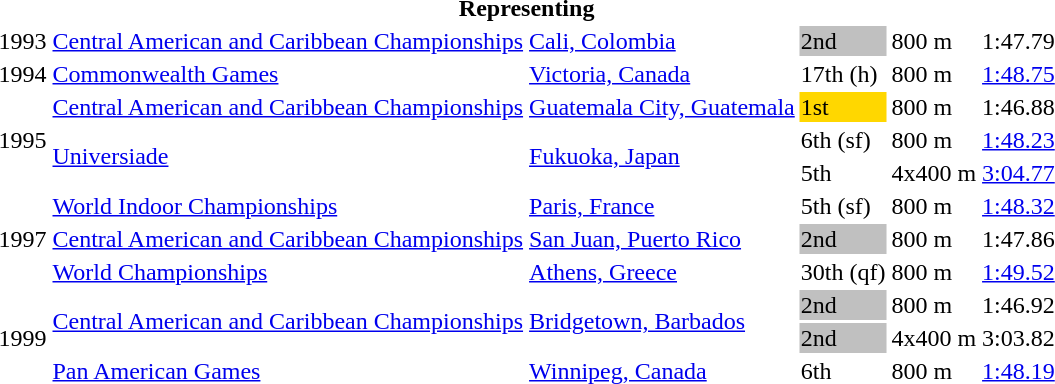<table>
<tr>
<th colspan="6">Representing </th>
</tr>
<tr>
<td>1993</td>
<td><a href='#'>Central American and Caribbean Championships</a></td>
<td><a href='#'>Cali, Colombia</a></td>
<td bgcolor=silver>2nd</td>
<td>800 m</td>
<td>1:47.79</td>
</tr>
<tr>
<td>1994</td>
<td><a href='#'>Commonwealth Games</a></td>
<td><a href='#'>Victoria, Canada</a></td>
<td>17th (h)</td>
<td>800 m</td>
<td><a href='#'>1:48.75</a></td>
</tr>
<tr>
<td rowspan=3>1995</td>
<td><a href='#'>Central American and Caribbean Championships</a></td>
<td><a href='#'>Guatemala City, Guatemala</a></td>
<td bgcolor=gold>1st</td>
<td>800 m</td>
<td>1:46.88</td>
</tr>
<tr>
<td rowspan=2><a href='#'>Universiade</a></td>
<td rowspan=2><a href='#'>Fukuoka, Japan</a></td>
<td>6th (sf)</td>
<td>800 m</td>
<td><a href='#'>1:48.23</a></td>
</tr>
<tr>
<td>5th</td>
<td>4x400 m</td>
<td><a href='#'>3:04.77</a></td>
</tr>
<tr>
<td rowspan=3>1997</td>
<td><a href='#'>World Indoor Championships</a></td>
<td><a href='#'>Paris, France</a></td>
<td>5th (sf)</td>
<td>800 m</td>
<td><a href='#'>1:48.32</a></td>
</tr>
<tr>
<td><a href='#'>Central American and Caribbean Championships</a></td>
<td><a href='#'>San Juan, Puerto Rico</a></td>
<td bgcolor=silver>2nd</td>
<td>800 m</td>
<td>1:47.86</td>
</tr>
<tr>
<td><a href='#'>World Championships</a></td>
<td><a href='#'>Athens, Greece</a></td>
<td>30th (qf)</td>
<td>800 m</td>
<td><a href='#'>1:49.52</a></td>
</tr>
<tr>
<td rowspan=3>1999</td>
<td rowspan=2><a href='#'>Central American and Caribbean Championships</a></td>
<td rowspan=2><a href='#'>Bridgetown, Barbados</a></td>
<td bgcolor=silver>2nd</td>
<td>800 m</td>
<td>1:46.92</td>
</tr>
<tr>
<td bgcolor=silver>2nd</td>
<td>4x400 m</td>
<td>3:03.82</td>
</tr>
<tr>
<td><a href='#'>Pan American Games</a></td>
<td><a href='#'>Winnipeg, Canada</a></td>
<td>6th</td>
<td>800 m</td>
<td><a href='#'>1:48.19</a></td>
</tr>
</table>
